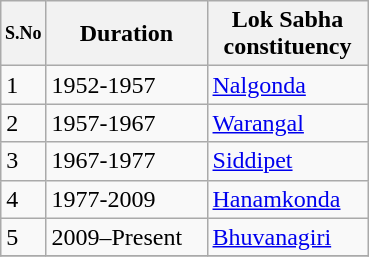<table class="wikitable">
<tr>
<th width="20px" style="font-size:75%">S.No</th>
<th width="100px">Duration</th>
<th width="100px">Lok Sabha constituency</th>
</tr>
<tr>
<td>1</td>
<td>1952-1957</td>
<td><a href='#'>Nalgonda</a></td>
</tr>
<tr>
<td>2</td>
<td>1957-1967</td>
<td><a href='#'>Warangal</a></td>
</tr>
<tr>
<td>3</td>
<td>1967-1977</td>
<td><a href='#'>Siddipet</a></td>
</tr>
<tr>
<td>4</td>
<td>1977-2009</td>
<td><a href='#'>Hanamkonda</a></td>
</tr>
<tr>
<td>5</td>
<td>2009–Present</td>
<td><a href='#'>Bhuvanagiri</a></td>
</tr>
<tr>
</tr>
</table>
